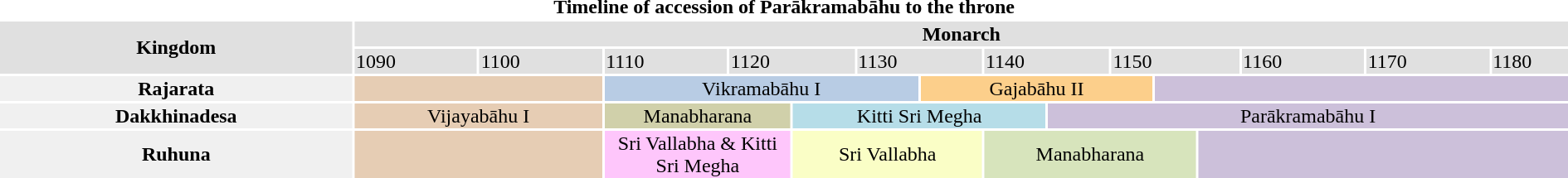<table style="margin:0.5em auto; clear: both; width: 100%; text-align: center;" class="toccolours">
<tr>
<td colspan=48><strong>Timeline of accession of Parākramabāhu to the throne</strong></td>
</tr>
<tr bgcolor=#E0E0E0>
<td rowspan=2><strong>Kingdom</strong></td>
<td colspan=48><strong>Monarch</strong></td>
</tr>
<tr bgcolor=#E0E0E0 align=left>
<td colspan=5 width=8%>1090</td>
<td colspan=5 width=8%>1100</td>
<td colspan=5 width=8%>1110</td>
<td colspan=5 width=8%>1120</td>
<td colspan=5 width=8%>1130</td>
<td colspan=5 width=8%>1140</td>
<td colspan=5 width=8%>1150</td>
<td colspan=5 width=8%>1160</td>
<td colspan=5 width=8%>1170</td>
<td colspan=3 width=5%>1180</td>
</tr>
<tr>
<td bgcolor=#F0F0F0><strong>Rajarata</strong></td>
<td colspan=10 bgcolor=#E6CDB4></td>
<td colspan=11 bgcolor=#B8CCE4>Vikramabāhu I</td>
<td colspan=10 bgcolor=#FCCF8B>Gajabāhu II</td>
<td colspan=17 bgcolor=#CCC0DA></td>
</tr>
<tr>
<td bgcolor=#F0F0F0><strong>Dakkhinadesa</strong></td>
<td colspan=10 bgcolor=#E6CDB4>Vijayabāhu I</td>
<td colspan=8 bgcolor=#D0D0AA>Manabharana</td>
<td colspan=8 bgcolor=#B6DDE8>Kitti Sri Megha</td>
<td colspan=22 bgcolor=#CCC0DA>Parākramabāhu I</td>
</tr>
<tr>
<td bgcolor=#F0F0F0><strong>Ruhuna</strong></td>
<td colspan=10 bgcolor=#E6CDB4></td>
<td colspan=8 bgcolor=#FEC6FB>Sri Vallabha & Kitti Sri Megha</td>
<td colspan=7 bgcolor=#FAFEC6>Sri Vallabha</td>
<td colspan=7 bgcolor=#D7E4BC>Manabharana</td>
<td colspan=16 bgcolor=#CCC0DA></td>
</tr>
<tr>
</tr>
</table>
